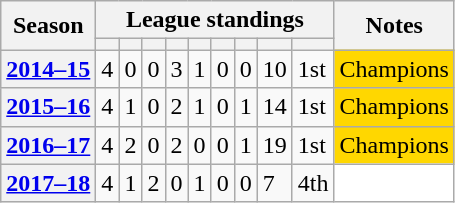<table class="wikitable sortable">
<tr>
<th scope="col" rowspan="2">Season</th>
<th scope="col" colspan="9">League standings</th>
<th scope="col" rowspan="2">Notes</th>
</tr>
<tr>
<th scope="col"></th>
<th scope="col"></th>
<th scope="col"></th>
<th scope="col"></th>
<th scope="col"></th>
<th scope="col"></th>
<th scope="col"></th>
<th scope="col"></th>
<th scope="col"></th>
</tr>
<tr>
<th scope="row"><a href='#'>2014–15</a></th>
<td>4</td>
<td>0</td>
<td>0</td>
<td>3</td>
<td>1</td>
<td>0</td>
<td>0</td>
<td>10</td>
<td>1st</td>
<td style="background: gold;">Champions</td>
</tr>
<tr>
<th scope="row"><a href='#'>2015–16</a></th>
<td>4</td>
<td>1</td>
<td>0</td>
<td>2</td>
<td>1</td>
<td>0</td>
<td>1</td>
<td>14</td>
<td>1st</td>
<td style="background: gold;">Champions</td>
</tr>
<tr>
<th scope="row"><a href='#'>2016–17</a></th>
<td>4</td>
<td>2</td>
<td>0</td>
<td>2</td>
<td>0</td>
<td>0</td>
<td>1</td>
<td>19</td>
<td>1st</td>
<td style="background: gold;">Champions</td>
</tr>
<tr>
<th scope="row"><a href='#'>2017–18</a></th>
<td>4</td>
<td>1</td>
<td>2</td>
<td>0</td>
<td>1</td>
<td>0</td>
<td>0</td>
<td>7</td>
<td>4th</td>
<td style="background: white;"></td>
</tr>
</table>
